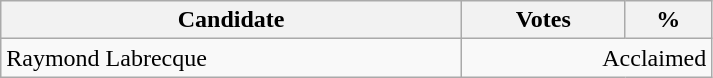<table style="width:475px;" class="wikitable">
<tr>
<th align="center">Candidate</th>
<th align="center">Votes</th>
<th align="center">%</th>
</tr>
<tr>
<td align="left">Raymond Labrecque</td>
<td align="right" colspan="2" align="center">Acclaimed</td>
</tr>
</table>
